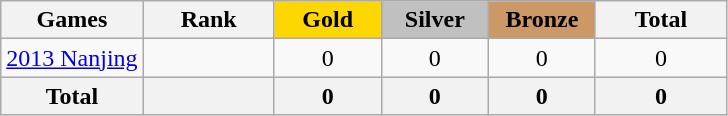<table class="wikitable sortable" style="margin-top:0em; text-align:center; font-size:100%;">
<tr>
<th>Games</th>
<th style="width:5em;">Rank</th>
<th style="background:gold; width:4em;"><strong>Gold</strong></th>
<th style="background:silver; width:4em;"><strong>Silver</strong></th>
<th style="background:#cc9966; width:4em;"><strong>Bronze</strong></th>
<th style="width:5em;">Total</th>
</tr>
<tr>
<td align=left><a href='#'>2013 Nanjing</a></td>
<td></td>
<td>0</td>
<td>0</td>
<td>0</td>
<td>0</td>
</tr>
<tr>
<th>Total</th>
<th></th>
<th>0</th>
<th>0</th>
<th>0</th>
<th>0</th>
</tr>
</table>
